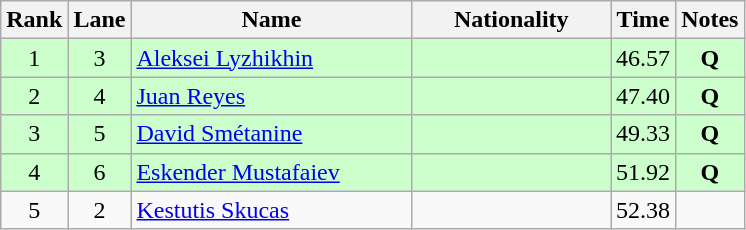<table class="wikitable sortable" style="text-align:center">
<tr>
<th>Rank</th>
<th>Lane</th>
<th style="width:180px">Name</th>
<th style="width:125px">Nationality</th>
<th>Time</th>
<th>Notes</th>
</tr>
<tr style="background:#cfc;">
<td>1</td>
<td>3</td>
<td style="text-align:left;"><a href='#'>Aleksei Lyzhikhin</a></td>
<td style="text-align:left;"></td>
<td>46.57</td>
<td><strong>Q</strong></td>
</tr>
<tr style="background:#cfc;">
<td>2</td>
<td>4</td>
<td style="text-align:left;"><a href='#'>Juan Reyes</a></td>
<td style="text-align:left;"></td>
<td>47.40</td>
<td><strong>Q</strong></td>
</tr>
<tr style="background:#cfc;">
<td>3</td>
<td>5</td>
<td style="text-align:left;"><a href='#'>David Smétanine</a></td>
<td style="text-align:left;"></td>
<td>49.33</td>
<td><strong>Q</strong></td>
</tr>
<tr style="background:#cfc;">
<td>4</td>
<td>6</td>
<td style="text-align:left;"><a href='#'>Eskender Mustafaiev</a></td>
<td style="text-align:left;"></td>
<td>51.92</td>
<td><strong>Q</strong></td>
</tr>
<tr>
<td>5</td>
<td>2</td>
<td style="text-align:left;"><a href='#'>Kestutis Skucas</a></td>
<td style="text-align:left;"></td>
<td>52.38</td>
<td></td>
</tr>
</table>
